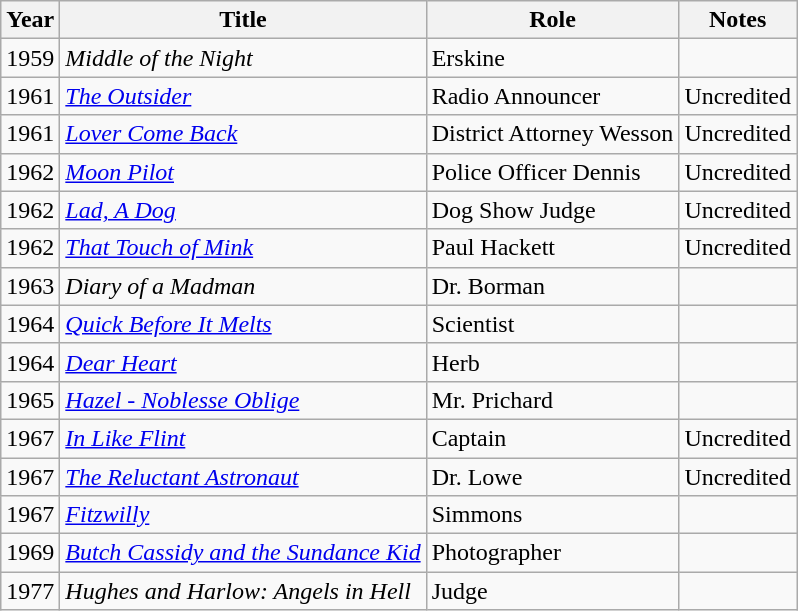<table class="wikitable">
<tr>
<th>Year</th>
<th>Title</th>
<th>Role</th>
<th>Notes</th>
</tr>
<tr>
<td>1959</td>
<td><em>Middle of the Night</em></td>
<td>Erskine</td>
<td></td>
</tr>
<tr>
<td>1961</td>
<td><em><a href='#'>The Outsider</a></em></td>
<td>Radio Announcer</td>
<td>Uncredited</td>
</tr>
<tr>
<td>1961</td>
<td><em><a href='#'>Lover Come Back</a></em></td>
<td>District Attorney Wesson</td>
<td>Uncredited</td>
</tr>
<tr>
<td>1962</td>
<td><em><a href='#'>Moon Pilot</a></em></td>
<td>Police Officer Dennis</td>
<td>Uncredited</td>
</tr>
<tr>
<td>1962</td>
<td><em><a href='#'>Lad, A Dog</a></em></td>
<td>Dog Show Judge</td>
<td>Uncredited</td>
</tr>
<tr>
<td>1962</td>
<td><em><a href='#'>That Touch of Mink</a></em></td>
<td>Paul Hackett</td>
<td>Uncredited</td>
</tr>
<tr>
<td>1963</td>
<td><em>Diary of a Madman</em></td>
<td>Dr. Borman</td>
<td></td>
</tr>
<tr>
<td>1964</td>
<td><em><a href='#'>Quick Before It Melts</a></em></td>
<td>Scientist</td>
<td></td>
</tr>
<tr>
<td>1964</td>
<td><em><a href='#'>Dear Heart</a></em></td>
<td>Herb</td>
<td></td>
</tr>
<tr>
<td>1965</td>
<td><em><a href='#'>Hazel - Noblesse Oblige</a></em></td>
<td>Mr. Prichard</td>
<td></td>
</tr>
<tr>
<td>1967</td>
<td><em><a href='#'>In Like Flint</a></em></td>
<td>Captain</td>
<td>Uncredited</td>
</tr>
<tr>
<td>1967</td>
<td><em><a href='#'>The Reluctant Astronaut</a></em></td>
<td>Dr. Lowe</td>
<td>Uncredited</td>
</tr>
<tr>
<td>1967</td>
<td><em><a href='#'>Fitzwilly</a></em></td>
<td>Simmons</td>
<td></td>
</tr>
<tr>
<td>1969</td>
<td><em><a href='#'>Butch Cassidy and the Sundance Kid</a></em></td>
<td>Photographer</td>
<td></td>
</tr>
<tr>
<td>1977</td>
<td><em>Hughes and Harlow: Angels in Hell</em></td>
<td>Judge</td>
<td></td>
</tr>
</table>
